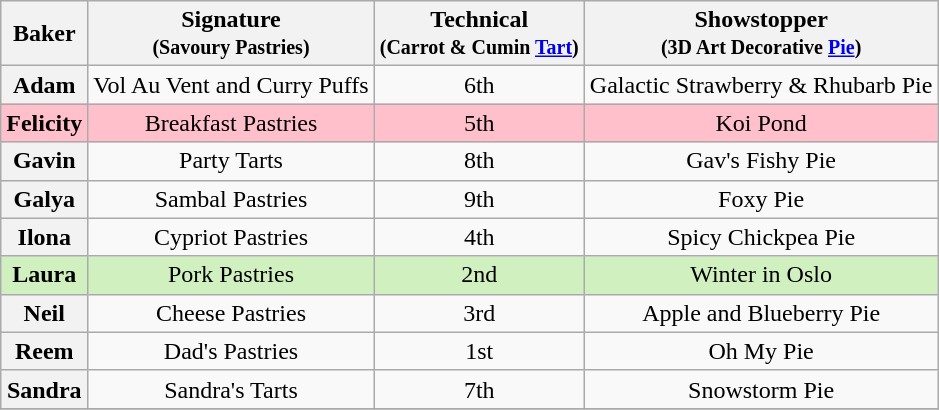<table class="wikitable sortable" style="text-align:center">
<tr>
<th>Baker</th>
<th class="unsortable">Signature<br><small>(Savoury Pastries)</small></th>
<th>Technical<br><small>(Carrot & Cumin <a href='#'>Tart</a>)</small></th>
<th class="unsortable">Showstopper<br><small>(3D Art Decorative <a href='#'>Pie</a>)</small></th>
</tr>
<tr>
<th>Adam</th>
<td>Vol Au Vent and Curry Puffs</td>
<td>6th</td>
<td>Galactic Strawberry & Rhubarb Pie</td>
</tr>
<tr style="background:Pink;">
<th style="background:Pink;">Felicity</th>
<td>Breakfast Pastries</td>
<td>5th</td>
<td>Koi Pond</td>
</tr>
<tr>
<th>Gavin</th>
<td>Party Tarts</td>
<td>8th</td>
<td>Gav's Fishy Pie</td>
</tr>
<tr>
<th>Galya</th>
<td>Sambal Pastries</td>
<td>9th</td>
<td>Foxy Pie</td>
</tr>
<tr>
<th>Ilona</th>
<td>Cypriot Pastries</td>
<td>4th</td>
<td>Spicy Chickpea Pie</td>
</tr>
<tr style="background:#d0f0c0;">
<th style="background:#d0f0c0;">Laura</th>
<td>Pork Pastries</td>
<td>2nd</td>
<td>Winter in Oslo</td>
</tr>
<tr>
<th>Neil</th>
<td>Cheese Pastries</td>
<td>3rd</td>
<td>Apple and Blueberry Pie</td>
</tr>
<tr>
<th>Reem</th>
<td>Dad's Pastries</td>
<td>1st</td>
<td>Oh My Pie</td>
</tr>
<tr>
<th>Sandra</th>
<td>Sandra's Tarts</td>
<td>7th</td>
<td>Snowstorm Pie</td>
</tr>
<tr>
</tr>
</table>
